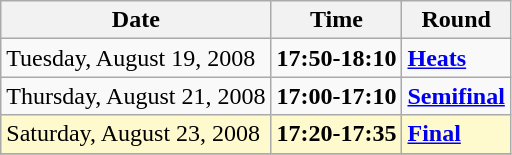<table class="wikitable">
<tr>
<th>Date</th>
<th>Time</th>
<th>Round</th>
</tr>
<tr>
<td>Tuesday, August 19, 2008</td>
<td><strong>17:50-18:10</strong></td>
<td><strong><a href='#'>Heats</a></strong></td>
</tr>
<tr>
<td>Thursday, August 21, 2008</td>
<td><strong>17:00-17:10</strong></td>
<td><strong> <a href='#'>Semifinal</a></strong></td>
</tr>
<tr>
<td style=background:lemonchiffon>Saturday, August 23, 2008</td>
<td style=background:lemonchiffon><strong>17:20-17:35</strong></td>
<td style=background:lemonchiffon><strong><a href='#'>Final</a></strong></td>
</tr>
<tr>
</tr>
</table>
